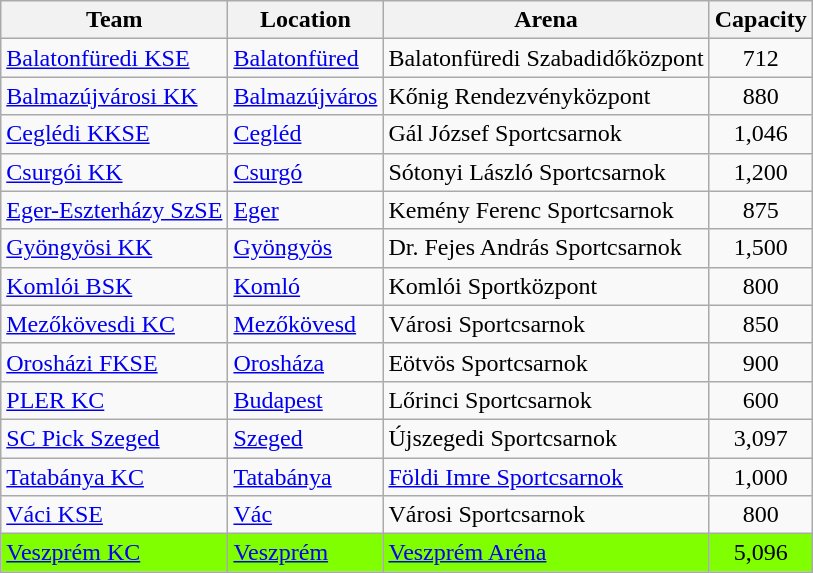<table class="wikitable sortable">
<tr>
<th>Team</th>
<th>Location</th>
<th>Arena</th>
<th>Capacity</th>
</tr>
<tr>
<td><a href='#'>Balatonfüredi KSE</a></td>
<td><a href='#'>Balatonfüred</a></td>
<td>Balatonfüredi Szabadidőközpont</td>
<td align="center">712</td>
</tr>
<tr>
<td><a href='#'>Balmazújvárosi KK</a></td>
<td><a href='#'>Balmazújváros</a></td>
<td>Kőnig Rendezvényközpont</td>
<td align="center">880</td>
</tr>
<tr>
<td><a href='#'>Ceglédi KKSE</a></td>
<td><a href='#'>Cegléd</a></td>
<td>Gál József Sportcsarnok</td>
<td align="center">1,046</td>
</tr>
<tr>
<td><a href='#'>Csurgói KK</a></td>
<td><a href='#'>Csurgó</a></td>
<td>Sótonyi László Sportcsarnok</td>
<td align="center">1,200</td>
</tr>
<tr>
<td><a href='#'>Eger-Eszterházy SzSE</a></td>
<td><a href='#'>Eger</a></td>
<td>Kemény Ferenc Sportcsarnok</td>
<td align="center">875</td>
</tr>
<tr>
<td><a href='#'>Gyöngyösi KK</a></td>
<td><a href='#'>Gyöngyös</a></td>
<td>Dr. Fejes András Sportcsarnok</td>
<td align="center">1,500</td>
</tr>
<tr>
<td><a href='#'>Komlói BSK</a></td>
<td><a href='#'>Komló</a></td>
<td>Komlói Sportközpont</td>
<td align="center">800</td>
</tr>
<tr>
<td><a href='#'>Mezőkövesdi KC</a></td>
<td><a href='#'>Mezőkövesd</a></td>
<td>Városi Sportcsarnok</td>
<td align="center">850</td>
</tr>
<tr>
<td><a href='#'>Orosházi FKSE</a></td>
<td><a href='#'>Orosháza</a></td>
<td>Eötvös Sportcsarnok</td>
<td align="center">900</td>
</tr>
<tr>
<td><a href='#'>PLER KC</a></td>
<td><a href='#'>Budapest</a></td>
<td>Lőrinci Sportcsarnok</td>
<td align="center">600</td>
</tr>
<tr>
<td><a href='#'>SC Pick Szeged</a></td>
<td><a href='#'>Szeged</a></td>
<td>Újszegedi Sportcsarnok</td>
<td align="center">3,097</td>
</tr>
<tr>
<td><a href='#'>Tatabánya KC</a></td>
<td><a href='#'>Tatabánya</a></td>
<td><a href='#'>Földi Imre Sportcsarnok</a></td>
<td align="center">1,000</td>
</tr>
<tr>
<td><a href='#'>Váci KSE</a></td>
<td><a href='#'>Vác</a></td>
<td>Városi Sportcsarnok</td>
<td align="center">800</td>
</tr>
<tr bgcolor="#7fff00">
<td><a href='#'>Veszprém KC</a></td>
<td><a href='#'>Veszprém</a></td>
<td><a href='#'>Veszprém Aréna</a></td>
<td align="center">5,096</td>
</tr>
</table>
